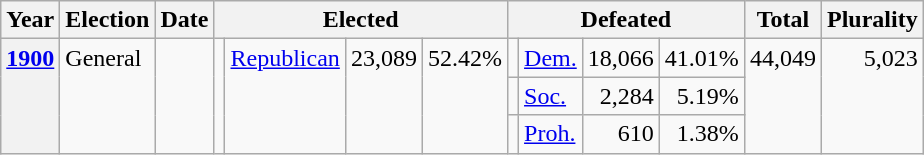<table class=wikitable>
<tr>
<th>Year</th>
<th>Election</th>
<th>Date</th>
<th ! colspan="4">Elected</th>
<th ! colspan="4">Defeated</th>
<th>Total</th>
<th>Plurality</th>
</tr>
<tr>
<th rowspan="3" valign="top"><a href='#'>1900</a></th>
<td rowspan="3" valign="top">General</td>
<td rowspan="3" valign="top"></td>
<td rowspan="3" valign="top"></td>
<td rowspan="3" valign="top" ><a href='#'>Republican</a></td>
<td rowspan="3" valign="top" align="right">23,089</td>
<td rowspan="3" valign="top" align="right">52.42%</td>
<td valign="top"></td>
<td valign="top" ><a href='#'>Dem.</a></td>
<td valign="top" align="right">18,066</td>
<td valign="top" align="right">41.01%</td>
<td rowspan="3" valign="top" align="right">44,049</td>
<td rowspan="3" valign="top" align="right">5,023</td>
</tr>
<tr>
<td valign="top"></td>
<td valign="top" ><a href='#'>Soc.</a></td>
<td valign="top" align="right">2,284</td>
<td valign="top" align="right">5.19%</td>
</tr>
<tr>
<td valign="top"></td>
<td valign="top" ><a href='#'>Proh.</a></td>
<td valign="top" align="right">610</td>
<td valign="top" align="right">1.38%</td>
</tr>
</table>
